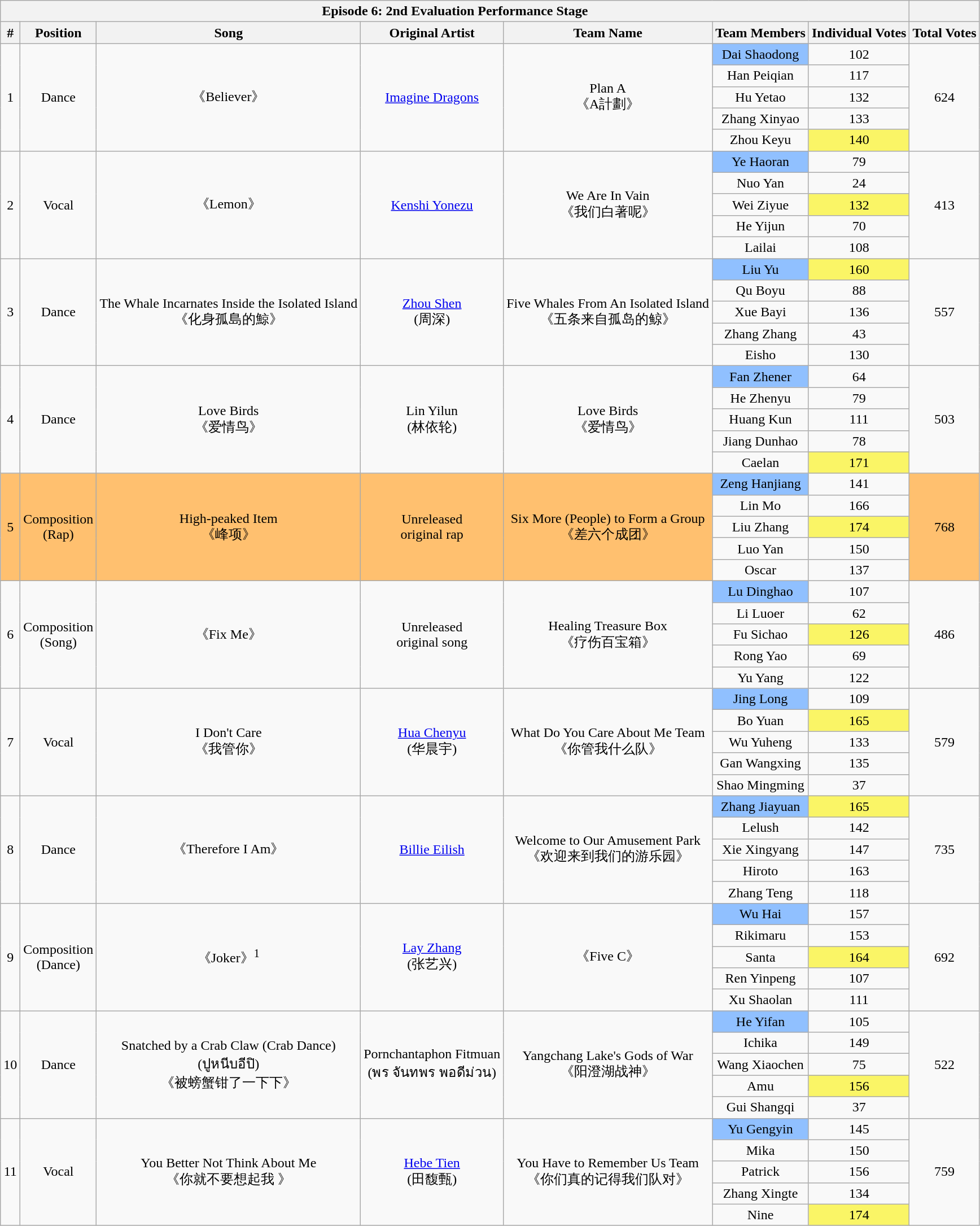<table class="wikitable sortable" style="text-align:center;">
<tr>
<th colspan="7">Episode 6: 2nd Evaluation Performance Stage</th>
<th></th>
</tr>
<tr>
<th>#</th>
<th>Position</th>
<th>Song</th>
<th>Original Artist</th>
<th>Team Name</th>
<th>Team Members</th>
<th>Individual Votes</th>
<th>Total Votes</th>
</tr>
<tr>
<td rowspan="5">1</td>
<td rowspan="5">Dance</td>
<td rowspan="5">《Believer》</td>
<td rowspan="5"><a href='#'>Imagine Dragons</a></td>
<td rowspan="5">Plan A<br>《A計劃》</td>
<td style="background:#90C0FF">Dai Shaodong</td>
<td>102</td>
<td rowspan="5">624</td>
</tr>
<tr>
<td>Han Peiqian</td>
<td>117</td>
</tr>
<tr>
<td>Hu Yetao</td>
<td>132</td>
</tr>
<tr>
<td>Zhang Xinyao</td>
<td>133</td>
</tr>
<tr>
<td>Zhou  Keyu</td>
<td style="background:#FAF566">140</td>
</tr>
<tr>
<td rowspan="5">2</td>
<td rowspan="5">Vocal</td>
<td rowspan="5">《Lemon》</td>
<td rowspan="5"><a href='#'>Kenshi Yonezu</a></td>
<td rowspan="5">We Are In Vain<br>《我们白著呢》</td>
<td style="background:#90C0FF">Ye Haoran</td>
<td>79</td>
<td rowspan="5">413</td>
</tr>
<tr>
<td>Nuo Yan</td>
<td>24</td>
</tr>
<tr>
<td>Wei Ziyue</td>
<td style="background:#FAF566">132</td>
</tr>
<tr>
<td>He Yijun</td>
<td>70</td>
</tr>
<tr>
<td>Lailai</td>
<td>108</td>
</tr>
<tr>
<td rowspan="5">3</td>
<td rowspan="5">Dance</td>
<td rowspan="5">The Whale Incarnates Inside the Isolated Island<br>《化身孤島的鯨》</td>
<td rowspan="5"><a href='#'>Zhou Shen</a><br>(周深)</td>
<td rowspan="5">Five Whales From An Isolated Island<br>《五条来自孤岛的鲸》</td>
<td style="background:#90C0FF">Liu Yu</td>
<td style="background:#FAF566">160</td>
<td rowspan="5">557</td>
</tr>
<tr>
<td>Qu Boyu</td>
<td>88</td>
</tr>
<tr>
<td>Xue Bayi</td>
<td>136</td>
</tr>
<tr>
<td>Zhang Zhang</td>
<td>43</td>
</tr>
<tr>
<td>Eisho</td>
<td>130</td>
</tr>
<tr>
<td rowspan="5">4</td>
<td rowspan="5">Dance</td>
<td rowspan="5">Love Birds<br>《爱情鸟》</td>
<td rowspan="5">Lin Yilun<br>(林依轮)</td>
<td rowspan="5">Love Birds<br>《爱情鸟》</td>
<td style="background:#90C0FF">Fan Zhener</td>
<td>64</td>
<td rowspan="5">503</td>
</tr>
<tr>
<td>He Zhenyu</td>
<td>79</td>
</tr>
<tr>
<td>Huang Kun</td>
<td>111</td>
</tr>
<tr>
<td>Jiang Dunhao</td>
<td>78</td>
</tr>
<tr>
<td>Caelan</td>
<td style="background:#FAF566">171</td>
</tr>
<tr>
<td rowspan="5" style="background:#FFC06F">5</td>
<td rowspan="5" style="background:#FFC06F">Composition<br>(Rap)</td>
<td rowspan="5" style="background:#FFC06F">High-peaked Item<br>《峰项》</td>
<td rowspan="5" style="background:#FFC06F">Unreleased<br>original rap</td>
<td rowspan="5" style="background:#FFC06F">Six More (People) to Form a Group<br>《差六个成团》</td>
<td style="background:#90C0FF">Zeng Hanjiang</td>
<td>141</td>
<td rowspan="5" style="background:#FFC06F">768</td>
</tr>
<tr>
<td>Lin Mo</td>
<td>166</td>
</tr>
<tr>
<td>Liu Zhang</td>
<td style="background:#FAF566">174</td>
</tr>
<tr>
<td>Luo Yan</td>
<td>150</td>
</tr>
<tr>
<td>Oscar</td>
<td>137</td>
</tr>
<tr>
<td rowspan="5">6</td>
<td rowspan="5">Composition<br>(Song)</td>
<td rowspan="5">《Fix Me》</td>
<td rowspan="5">Unreleased<br>original song</td>
<td rowspan="5">Healing Treasure Box<br>《疗伤百宝箱》</td>
<td style="background:#90C0FF">Lu Dinghao</td>
<td>107</td>
<td rowspan="5">486</td>
</tr>
<tr>
<td>Li Luoer</td>
<td>62</td>
</tr>
<tr>
<td>Fu Sichao</td>
<td style="background:#FAF566">126</td>
</tr>
<tr>
<td>Rong Yao</td>
<td>69</td>
</tr>
<tr>
<td>Yu Yang</td>
<td>122</td>
</tr>
<tr>
<td rowspan="5">7</td>
<td rowspan="5">Vocal</td>
<td rowspan="5">I Don't Care<br>《我管你》</td>
<td rowspan="5"><a href='#'>Hua Chenyu</a><br>(华晨宇)</td>
<td rowspan="5">What Do You Care About Me Team<br>《你管我什么队》</td>
<td style="background:#90C0FF">Jing Long</td>
<td>109</td>
<td rowspan="5">579</td>
</tr>
<tr>
<td>Bo Yuan</td>
<td style="background:#FAF566">165</td>
</tr>
<tr>
<td>Wu Yuheng</td>
<td>133</td>
</tr>
<tr>
<td>Gan Wangxing</td>
<td>135</td>
</tr>
<tr>
<td>Shao Mingming</td>
<td>37</td>
</tr>
<tr>
<td rowspan="5">8</td>
<td rowspan="5">Dance</td>
<td rowspan="5">《Therefore I Am》</td>
<td rowspan="5"><a href='#'>Billie Eilish</a></td>
<td rowspan="5">Welcome to Our Amusement Park<br>《欢迎来到我们的游乐园》</td>
<td style="background:#90C0FF">Zhang Jiayuan</td>
<td style="background:#FAF566">165</td>
<td rowspan="5">735</td>
</tr>
<tr>
<td>Lelush</td>
<td>142</td>
</tr>
<tr>
<td>Xie Xingyang</td>
<td>147</td>
</tr>
<tr>
<td>Hiroto</td>
<td>163</td>
</tr>
<tr>
<td>Zhang Teng</td>
<td>118</td>
</tr>
<tr>
<td rowspan="5">9</td>
<td rowspan="5">Composition<br>(Dance)</td>
<td rowspan="5">《Joker》<sup>1</sup></td>
<td rowspan="5"><a href='#'>Lay Zhang</a><br>(张艺兴)</td>
<td rowspan="5">《Five C》</td>
<td style="background:#90C0FF">Wu Hai</td>
<td>157</td>
<td rowspan="5">692</td>
</tr>
<tr>
<td>Rikimaru</td>
<td>153</td>
</tr>
<tr>
<td>Santa</td>
<td style="background:#FAF566">164</td>
</tr>
<tr>
<td>Ren Yinpeng</td>
<td>107</td>
</tr>
<tr>
<td>Xu Shaolan</td>
<td>111</td>
</tr>
<tr>
<td rowspan="5">10</td>
<td rowspan="5">Dance</td>
<td rowspan="5">Snatched by a Crab Claw (Crab Dance)<br>(ปูหนีบอีปิ)<br>《被螃蟹钳了一下下》</td>
<td rowspan="5">Pornchantaphon Fitmuan<br>(พร จันทพร พอดีม่วน)</td>
<td rowspan="5">Yangchang Lake's Gods of War<br>《阳澄湖战神》</td>
<td style="background:#90C0FF">He Yifan</td>
<td>105</td>
<td rowspan="5">522</td>
</tr>
<tr>
<td>Ichika</td>
<td>149</td>
</tr>
<tr>
<td>Wang Xiaochen</td>
<td>75</td>
</tr>
<tr>
<td>Amu</td>
<td style="background:#FAF566">156</td>
</tr>
<tr>
<td>Gui Shangqi</td>
<td>37</td>
</tr>
<tr>
<td rowspan="5">11</td>
<td rowspan="5">Vocal</td>
<td rowspan="5">You Better Not Think About Me<br>《你就不要想起我 》</td>
<td rowspan="5"><a href='#'>Hebe Tien</a><br>(田馥甄)</td>
<td rowspan="5">You Have to Remember Us Team<br>《你们真的记得我们队对》</td>
<td style="background:#90C0FF">Yu Gengyin</td>
<td>145</td>
<td rowspan="5">759</td>
</tr>
<tr>
<td>Mika</td>
<td>150</td>
</tr>
<tr>
<td>Patrick</td>
<td>156</td>
</tr>
<tr>
<td>Zhang Xingte</td>
<td>134</td>
</tr>
<tr>
<td>Nine</td>
<td style="background:#FAF566">174</td>
</tr>
</table>
